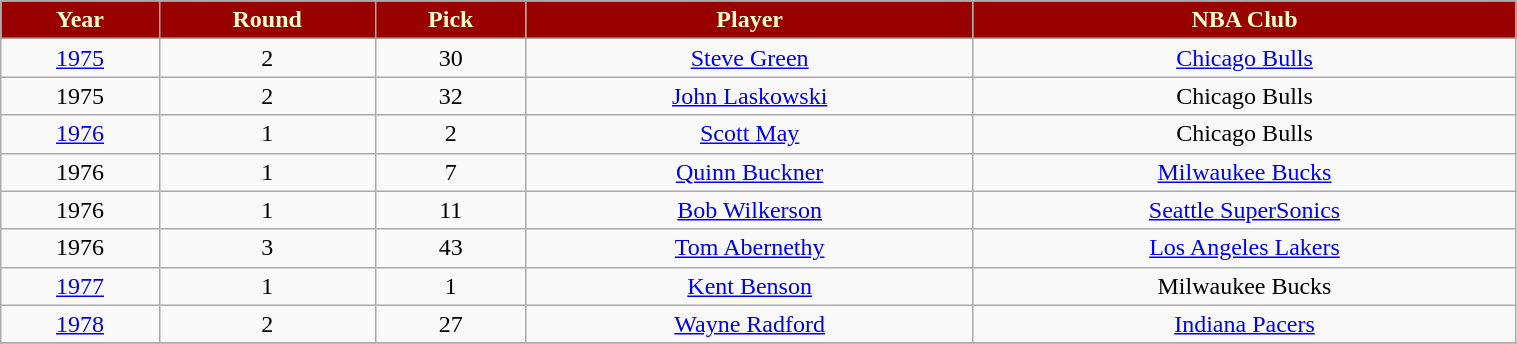<table class="wikitable" width="80%">
<tr align="center"  style="background:#990000;color:#FFFFCC;">
<td><strong>Year</strong></td>
<td><strong>Round</strong></td>
<td><strong>Pick</strong></td>
<td><strong>Player</strong></td>
<td><strong>NBA Club</strong></td>
</tr>
<tr align="center" bgcolor="">
<td><a href='#'>1975</a></td>
<td>2</td>
<td>30</td>
<td><a href='#'>Steve Green</a></td>
<td><a href='#'>Chicago Bulls</a></td>
</tr>
<tr align="center" bgcolor="">
<td>1975</td>
<td>2</td>
<td>32</td>
<td><a href='#'>John Laskowski</a></td>
<td>Chicago Bulls</td>
</tr>
<tr align="center" bgcolor="">
<td><a href='#'>1976</a></td>
<td>1</td>
<td>2</td>
<td><a href='#'>Scott May</a></td>
<td>Chicago Bulls</td>
</tr>
<tr align="center" bgcolor="">
<td>1976</td>
<td>1</td>
<td>7</td>
<td><a href='#'>Quinn Buckner</a></td>
<td><a href='#'>Milwaukee Bucks</a></td>
</tr>
<tr align="center" bgcolor="">
<td>1976</td>
<td>1</td>
<td>11</td>
<td><a href='#'>Bob Wilkerson</a></td>
<td><a href='#'>Seattle SuperSonics</a></td>
</tr>
<tr align="center" bgcolor="">
<td>1976</td>
<td>3</td>
<td>43</td>
<td><a href='#'>Tom Abernethy</a></td>
<td><a href='#'>Los Angeles Lakers</a></td>
</tr>
<tr align="center" bgcolor="">
<td><a href='#'>1977</a></td>
<td>1</td>
<td>1</td>
<td><a href='#'>Kent Benson</a></td>
<td>Milwaukee Bucks</td>
</tr>
<tr align="center" bgcolor="">
<td><a href='#'>1978</a></td>
<td>2</td>
<td>27</td>
<td><a href='#'>Wayne Radford</a></td>
<td><a href='#'>Indiana Pacers</a></td>
</tr>
<tr align="center" bgcolor="">
</tr>
</table>
